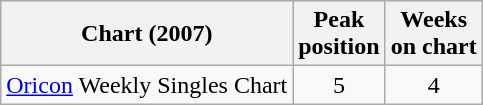<table class="wikitable sortable" border="1">
<tr>
<th>Chart (2007)</th>
<th>Peak<br>position</th>
<th>Weeks<br>on chart</th>
</tr>
<tr>
<td><a href='#'>Oricon</a> Weekly Singles Chart</td>
<td style="text-align:center;">5</td>
<td style="text-align:center;">4</td>
</tr>
</table>
